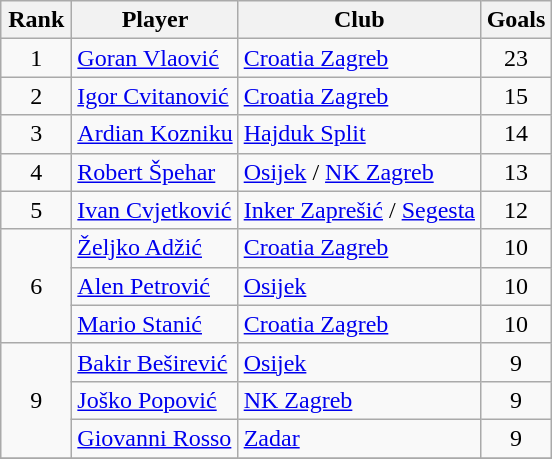<table class="wikitable">
<tr>
<th width="40px">Rank</th>
<th>Player</th>
<th>Club</th>
<th width="40px">Goals</th>
</tr>
<tr>
<td align="center">1</td>
<td> <a href='#'>Goran Vlaović</a></td>
<td><a href='#'>Croatia Zagreb</a></td>
<td rowspan=1 align=center>23</td>
</tr>
<tr>
<td align="center">2</td>
<td> <a href='#'>Igor Cvitanović</a></td>
<td><a href='#'>Croatia Zagreb</a></td>
<td align=center>15</td>
</tr>
<tr>
<td align="center">3</td>
<td> <a href='#'>Ardian Kozniku</a></td>
<td><a href='#'>Hajduk Split</a></td>
<td align="center">14</td>
</tr>
<tr>
<td align="center">4</td>
<td> <a href='#'>Robert Špehar</a></td>
<td><a href='#'>Osijek</a> / <a href='#'>NK Zagreb</a></td>
<td align="center">13</td>
</tr>
<tr>
<td align="center">5</td>
<td> <a href='#'>Ivan Cvjetković</a></td>
<td><a href='#'>Inker Zaprešić</a> / <a href='#'>Segesta</a></td>
<td align="center">12</td>
</tr>
<tr>
<td rowspan=3 align="center">6</td>
<td> <a href='#'>Željko Adžić</a></td>
<td><a href='#'>Croatia Zagreb</a></td>
<td align=center>10</td>
</tr>
<tr>
<td> <a href='#'>Alen Petrović</a></td>
<td><a href='#'>Osijek</a></td>
<td align=center>10</td>
</tr>
<tr>
<td> <a href='#'>Mario Stanić</a></td>
<td><a href='#'>Croatia Zagreb</a></td>
<td align=center>10</td>
</tr>
<tr>
<td rowspan=3 align="center">9</td>
<td> <a href='#'>Bakir Beširević</a></td>
<td><a href='#'>Osijek</a></td>
<td align=center>9</td>
</tr>
<tr>
<td> <a href='#'>Joško Popović</a></td>
<td><a href='#'>NK Zagreb</a></td>
<td align=center>9</td>
</tr>
<tr>
<td> <a href='#'>Giovanni Rosso</a></td>
<td><a href='#'>Zadar</a></td>
<td align=center>9</td>
</tr>
<tr>
</tr>
</table>
